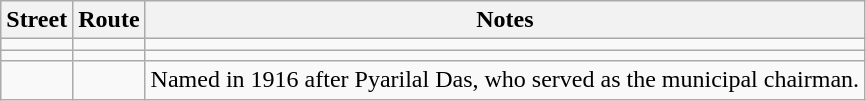<table class="wikitable">
<tr>
<th>Street</th>
<th>Route</th>
<th>Notes</th>
</tr>
<tr>
<td></td>
<td></td>
<td></td>
</tr>
<tr>
<td></td>
<td></td>
<td></td>
</tr>
<tr>
<td></td>
<td></td>
<td>Named in 1916 after Pyarilal Das, who served as the municipal chairman.</td>
</tr>
</table>
